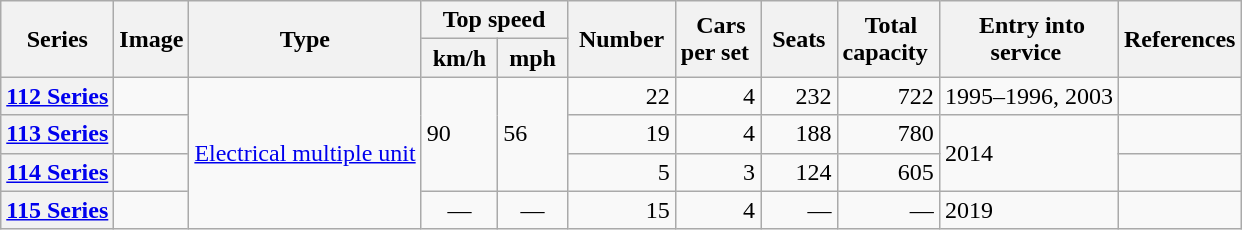<table class="wikitable sortable plainrowheaders">
<tr>
<th scope=col rowspan="2"> Series </th>
<th scope=col rowspan="2" class="unsortable">Image</th>
<th scope=col rowspan="2"> Type </th>
<th scope=col colspan="2"> Top speed </th>
<th scope=col rowspan="2"> Number </th>
<th scope=col rowspan="2"> Cars<br> per set </th>
<th scope=col rowspan="2"> Seats </th>
<th scope=col rowspan="2"> Total<br> capacity </th>
<th scope=col rowspan="2"> Entry into<br> service </th>
<th scope=col rowspan="2" class="unsortable">References</th>
</tr>
<tr>
<th scope=col> km/h </th>
<th scope=col> mph </th>
</tr>
<tr>
<th scope=row><a href='#'>112 Series</a></th>
<td></td>
<td rowspan="4"><a href='#'>Electrical multiple unit</a></td>
<td rowspan="3">90</td>
<td rowspan="3">56</td>
<td style="text-align:right;">22</td>
<td style="text-align:right;">4</td>
<td style="text-align:right;">232</td>
<td style="text-align:right;">722</td>
<td>1995–1996, 2003</td>
<td></td>
</tr>
<tr>
<th scope=row><a href='#'>113 Series</a></th>
<td></td>
<td style="text-align:right;" data-sort-value="16">19</td>
<td style="text-align:right;">4</td>
<td style="text-align:right;">188</td>
<td style="text-align:right;">780</td>
<td rowspan="2">2014</td>
<td></td>
</tr>
<tr>
<th scope=row><a href='#'>114 Series</a></th>
<td></td>
<td style="text-align:right;">5</td>
<td style="text-align:right;">3</td>
<td style="text-align:right;">124</td>
<td style="text-align:right;">605</td>
<td></td>
</tr>
<tr>
<th scope=row><a href='#'>115 Series</a></th>
<td align=center></td>
<td align=center>—</td>
<td align=center>—</td>
<td style="text-align:right;">15</td>
<td style="text-align:right;">4</td>
<td style="text-align:right;">—</td>
<td style="text-align:right;">—</td>
<td>2019</td>
<td></td>
</tr>
</table>
